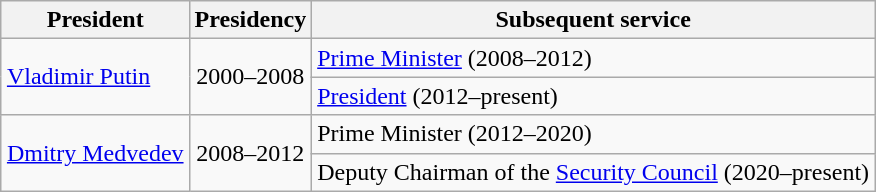<table class="wikitable" style="margin-left:auto; margin-right:auto; border:none;">
<tr>
<th>President</th>
<th>Presidency</th>
<th>Subsequent service</th>
</tr>
<tr>
<td rowspan=2 nowrap><a href='#'>Vladimir Putin</a></td>
<td rowspan=2 style="text-align:center;">2000–2008</td>
<td><a href='#'>Prime Minister</a> (2008–2012)</td>
</tr>
<tr>
<td><a href='#'>President</a> (2012–present)</td>
</tr>
<tr>
<td rowspan=2><a href='#'>Dmitry Medvedev</a></td>
<td rowspan=2 style="text-align:center;">2008–2012</td>
<td>Prime Minister (2012–2020)</td>
</tr>
<tr>
<td>Deputy Chairman of the <a href='#'>Security Council</a> (2020–present)</td>
</tr>
</table>
